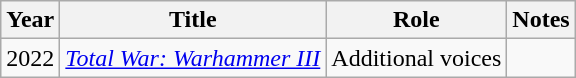<table class="wikitable">
<tr>
<th>Year</th>
<th>Title</th>
<th>Role</th>
<th>Notes</th>
</tr>
<tr>
<td>2022</td>
<td><em><a href='#'>Total War: Warhammer III</a></em></td>
<td>Additional voices</td>
<td></td>
</tr>
</table>
